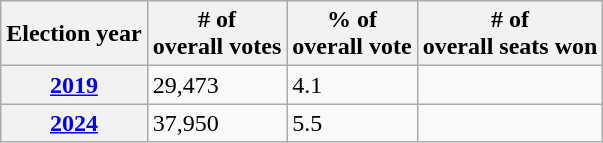<table class=wikitable>
<tr>
<th>Election year</th>
<th># of<br>overall votes</th>
<th>% of<br>overall vote</th>
<th># of<br>overall seats won</th>
</tr>
<tr>
<th><a href='#'>2019</a></th>
<td>29,473</td>
<td>4.1</td>
<td></td>
</tr>
<tr>
<th><a href='#'>2024</a></th>
<td>37,950</td>
<td>5.5</td>
<td></td>
</tr>
</table>
